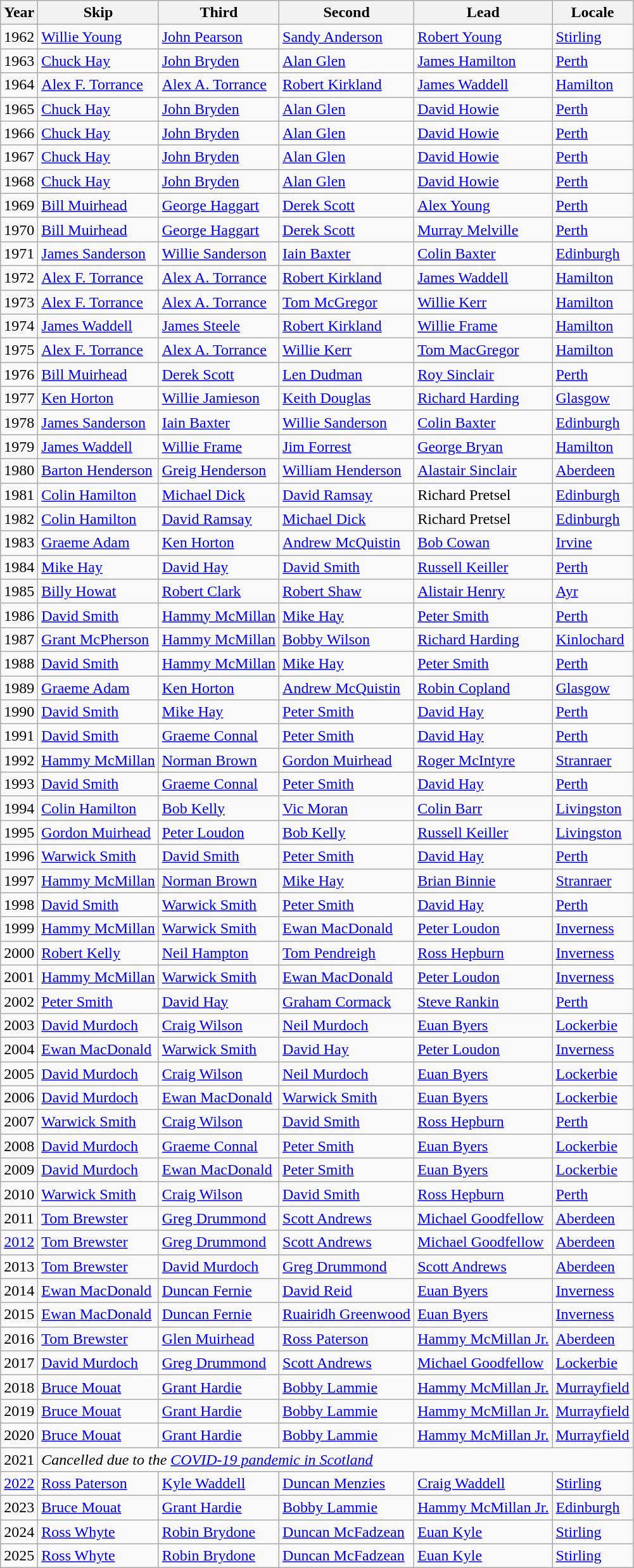<table class="wikitable">
<tr>
<th scope="col">Year</th>
<th scope="col">Skip</th>
<th scope="col">Third</th>
<th scope="col">Second</th>
<th scope="col">Lead</th>
<th scope="col">Locale</th>
</tr>
<tr>
<td>1962</td>
<td><a href='#'>Willie Young</a></td>
<td><a href='#'>John Pearson</a></td>
<td><a href='#'>Sandy Anderson</a></td>
<td><a href='#'>Robert Young</a></td>
<td><a href='#'>Stirling</a></td>
</tr>
<tr>
<td>1963</td>
<td><a href='#'>Chuck Hay</a></td>
<td><a href='#'>John Bryden</a></td>
<td><a href='#'>Alan Glen</a></td>
<td><a href='#'>James Hamilton</a></td>
<td><a href='#'>Perth</a></td>
</tr>
<tr>
<td>1964</td>
<td><a href='#'>Alex F. Torrance</a></td>
<td><a href='#'>Alex A. Torrance</a></td>
<td><a href='#'>Robert Kirkland</a></td>
<td><a href='#'>James Waddell</a></td>
<td><a href='#'>Hamilton</a></td>
</tr>
<tr>
<td>1965</td>
<td><a href='#'>Chuck Hay</a></td>
<td><a href='#'>John Bryden</a></td>
<td><a href='#'>Alan Glen</a></td>
<td><a href='#'>David Howie</a></td>
<td><a href='#'>Perth</a></td>
</tr>
<tr>
<td>1966</td>
<td><a href='#'>Chuck Hay</a></td>
<td><a href='#'>John Bryden</a></td>
<td><a href='#'>Alan Glen</a></td>
<td><a href='#'>David Howie</a></td>
<td><a href='#'>Perth</a></td>
</tr>
<tr>
<td>1967</td>
<td><a href='#'>Chuck Hay</a></td>
<td><a href='#'>John Bryden</a></td>
<td><a href='#'>Alan Glen</a></td>
<td><a href='#'>David Howie</a></td>
<td><a href='#'>Perth</a></td>
</tr>
<tr>
<td>1968</td>
<td><a href='#'>Chuck Hay</a></td>
<td><a href='#'>John Bryden</a></td>
<td><a href='#'>Alan Glen</a></td>
<td><a href='#'>David Howie</a></td>
<td><a href='#'>Perth</a></td>
</tr>
<tr>
<td>1969</td>
<td><a href='#'>Bill Muirhead</a></td>
<td><a href='#'>George Haggart</a></td>
<td><a href='#'>Derek Scott</a></td>
<td><a href='#'>Alex Young</a></td>
<td><a href='#'>Perth</a></td>
</tr>
<tr>
<td>1970</td>
<td><a href='#'>Bill Muirhead</a></td>
<td><a href='#'>George Haggart</a></td>
<td><a href='#'>Derek Scott</a></td>
<td><a href='#'>Murray Melville</a></td>
<td><a href='#'>Perth</a></td>
</tr>
<tr>
<td>1971</td>
<td><a href='#'>James Sanderson</a></td>
<td><a href='#'>Willie Sanderson</a></td>
<td><a href='#'>Iain Baxter</a></td>
<td><a href='#'>Colin Baxter</a></td>
<td><a href='#'>Edinburgh</a></td>
</tr>
<tr>
<td>1972</td>
<td><a href='#'>Alex F. Torrance</a></td>
<td><a href='#'>Alex A. Torrance</a></td>
<td><a href='#'>Robert Kirkland</a></td>
<td><a href='#'>James Waddell</a></td>
<td><a href='#'>Hamilton</a></td>
</tr>
<tr>
<td>1973</td>
<td><a href='#'>Alex F. Torrance</a></td>
<td><a href='#'>Alex A. Torrance</a></td>
<td><a href='#'>Tom McGregor</a></td>
<td><a href='#'>Willie Kerr</a></td>
<td><a href='#'>Hamilton</a></td>
</tr>
<tr>
<td>1974</td>
<td><a href='#'>James Waddell</a></td>
<td><a href='#'>James Steele</a></td>
<td><a href='#'>Robert Kirkland</a></td>
<td><a href='#'>Willie Frame</a></td>
<td><a href='#'>Hamilton</a></td>
</tr>
<tr>
<td>1975</td>
<td><a href='#'>Alex F. Torrance</a></td>
<td><a href='#'>Alex A. Torrance</a></td>
<td><a href='#'>Willie Kerr</a></td>
<td><a href='#'>Tom MacGregor</a></td>
<td><a href='#'>Hamilton</a></td>
</tr>
<tr>
<td>1976</td>
<td><a href='#'>Bill Muirhead</a></td>
<td><a href='#'>Derek Scott</a></td>
<td><a href='#'>Len Dudman</a></td>
<td><a href='#'>Roy Sinclair</a></td>
<td><a href='#'>Perth</a></td>
</tr>
<tr>
<td>1977</td>
<td><a href='#'>Ken Horton</a></td>
<td><a href='#'>Willie Jamieson</a></td>
<td><a href='#'>Keith Douglas</a></td>
<td><a href='#'>Richard Harding</a></td>
<td><a href='#'>Glasgow</a></td>
</tr>
<tr>
<td>1978</td>
<td><a href='#'>James Sanderson</a></td>
<td><a href='#'>Iain Baxter</a></td>
<td><a href='#'>Willie Sanderson</a></td>
<td><a href='#'>Colin Baxter</a></td>
<td><a href='#'>Edinburgh</a></td>
</tr>
<tr>
<td>1979</td>
<td><a href='#'>James Waddell</a></td>
<td><a href='#'>Willie Frame</a></td>
<td><a href='#'>Jim Forrest</a></td>
<td><a href='#'>George Bryan</a></td>
<td><a href='#'>Hamilton</a></td>
</tr>
<tr>
<td>1980</td>
<td><a href='#'>Barton Henderson</a></td>
<td><a href='#'>Greig Henderson</a></td>
<td><a href='#'>William Henderson</a></td>
<td><a href='#'>Alastair Sinclair</a></td>
<td><a href='#'>Aberdeen</a></td>
</tr>
<tr>
<td>1981</td>
<td><a href='#'>Colin Hamilton</a></td>
<td><a href='#'>Michael Dick</a></td>
<td><a href='#'>David Ramsay</a></td>
<td>Richard Pretsel</td>
<td><a href='#'>Edinburgh</a></td>
</tr>
<tr>
<td>1982</td>
<td><a href='#'>Colin Hamilton</a></td>
<td><a href='#'>David Ramsay</a></td>
<td><a href='#'>Michael Dick</a></td>
<td>Richard Pretsel</td>
<td><a href='#'>Edinburgh</a></td>
</tr>
<tr>
<td>1983</td>
<td><a href='#'>Graeme Adam</a></td>
<td><a href='#'>Ken Horton</a></td>
<td><a href='#'>Andrew McQuistin</a></td>
<td><a href='#'>Bob Cowan</a></td>
<td><a href='#'>Irvine</a></td>
</tr>
<tr>
<td>1984</td>
<td><a href='#'>Mike Hay</a></td>
<td><a href='#'>David Hay</a></td>
<td><a href='#'>David Smith</a></td>
<td><a href='#'>Russell Keiller</a></td>
<td><a href='#'>Perth</a></td>
</tr>
<tr>
<td>1985</td>
<td><a href='#'>Billy Howat</a></td>
<td><a href='#'>Robert Clark</a></td>
<td><a href='#'>Robert Shaw</a></td>
<td><a href='#'>Alistair Henry</a></td>
<td><a href='#'>Ayr</a></td>
</tr>
<tr>
<td>1986</td>
<td><a href='#'>David Smith</a></td>
<td><a href='#'>Hammy McMillan</a></td>
<td><a href='#'>Mike Hay</a></td>
<td><a href='#'>Peter Smith</a></td>
<td><a href='#'>Perth</a></td>
</tr>
<tr>
<td>1987</td>
<td><a href='#'>Grant McPherson</a></td>
<td><a href='#'>Hammy McMillan</a></td>
<td><a href='#'>Bobby Wilson</a></td>
<td><a href='#'>Richard Harding</a></td>
<td><a href='#'>Kinlochard</a></td>
</tr>
<tr>
<td>1988</td>
<td><a href='#'>David Smith</a></td>
<td><a href='#'>Hammy McMillan</a></td>
<td><a href='#'>Mike Hay</a></td>
<td><a href='#'>Peter Smith</a></td>
<td><a href='#'>Perth</a></td>
</tr>
<tr>
<td>1989</td>
<td><a href='#'>Graeme Adam</a></td>
<td><a href='#'>Ken Horton</a></td>
<td><a href='#'>Andrew McQuistin</a></td>
<td><a href='#'>Robin Copland</a></td>
<td><a href='#'>Glasgow</a></td>
</tr>
<tr>
<td>1990</td>
<td><a href='#'>David Smith</a></td>
<td><a href='#'>Mike Hay</a></td>
<td><a href='#'>Peter Smith</a></td>
<td><a href='#'>David Hay</a></td>
<td><a href='#'>Perth</a></td>
</tr>
<tr>
<td>1991</td>
<td><a href='#'>David Smith</a></td>
<td><a href='#'>Graeme Connal</a></td>
<td><a href='#'>Peter Smith</a></td>
<td><a href='#'>David Hay</a></td>
<td><a href='#'>Perth</a></td>
</tr>
<tr>
<td>1992</td>
<td><a href='#'>Hammy McMillan</a></td>
<td><a href='#'>Norman Brown</a></td>
<td><a href='#'>Gordon Muirhead</a></td>
<td><a href='#'>Roger McIntyre</a></td>
<td><a href='#'>Stranraer</a></td>
</tr>
<tr>
<td>1993</td>
<td><a href='#'>David Smith</a></td>
<td><a href='#'>Graeme Connal</a></td>
<td><a href='#'>Peter Smith</a></td>
<td><a href='#'>David Hay</a></td>
<td><a href='#'>Perth</a></td>
</tr>
<tr>
<td>1994</td>
<td><a href='#'>Colin Hamilton</a></td>
<td><a href='#'>Bob Kelly</a></td>
<td><a href='#'>Vic Moran</a></td>
<td><a href='#'>Colin Barr</a></td>
<td><a href='#'>Livingston</a></td>
</tr>
<tr>
<td>1995</td>
<td><a href='#'>Gordon Muirhead</a></td>
<td><a href='#'>Peter Loudon</a></td>
<td><a href='#'>Bob Kelly</a></td>
<td><a href='#'>Russell Keiller</a></td>
<td><a href='#'>Livingston</a></td>
</tr>
<tr>
<td>1996</td>
<td><a href='#'>Warwick Smith</a></td>
<td><a href='#'>David Smith</a></td>
<td><a href='#'>Peter Smith</a></td>
<td><a href='#'>David Hay</a></td>
<td><a href='#'>Perth</a></td>
</tr>
<tr>
<td>1997</td>
<td><a href='#'>Hammy McMillan</a></td>
<td><a href='#'>Norman Brown</a></td>
<td><a href='#'>Mike Hay</a></td>
<td><a href='#'>Brian Binnie</a></td>
<td><a href='#'>Stranraer</a></td>
</tr>
<tr>
<td>1998</td>
<td><a href='#'>David Smith</a></td>
<td><a href='#'>Warwick Smith</a></td>
<td><a href='#'>Peter Smith</a></td>
<td><a href='#'>David Hay</a></td>
<td><a href='#'>Perth</a></td>
</tr>
<tr>
<td>1999</td>
<td><a href='#'>Hammy McMillan</a></td>
<td><a href='#'>Warwick Smith</a></td>
<td><a href='#'>Ewan MacDonald</a></td>
<td><a href='#'>Peter Loudon</a></td>
<td><a href='#'>Inverness</a></td>
</tr>
<tr>
<td>2000</td>
<td><a href='#'>Robert Kelly</a></td>
<td><a href='#'>Neil Hampton</a></td>
<td><a href='#'>Tom Pendreigh</a></td>
<td><a href='#'>Ross Hepburn</a></td>
<td><a href='#'>Inverness</a></td>
</tr>
<tr>
<td>2001</td>
<td><a href='#'>Hammy McMillan</a></td>
<td><a href='#'>Warwick Smith</a></td>
<td><a href='#'>Ewan MacDonald</a></td>
<td><a href='#'>Peter Loudon</a></td>
<td><a href='#'>Inverness</a></td>
</tr>
<tr>
<td>2002</td>
<td><a href='#'>Peter Smith</a></td>
<td><a href='#'>David Hay</a></td>
<td><a href='#'>Graham Cormack</a></td>
<td><a href='#'>Steve Rankin</a></td>
<td><a href='#'>Perth</a></td>
</tr>
<tr>
<td>2003</td>
<td><a href='#'>David Murdoch</a></td>
<td><a href='#'>Craig Wilson</a></td>
<td><a href='#'>Neil Murdoch</a></td>
<td><a href='#'>Euan Byers</a></td>
<td><a href='#'>Lockerbie</a></td>
</tr>
<tr>
<td>2004</td>
<td><a href='#'>Ewan MacDonald</a></td>
<td><a href='#'>Warwick Smith</a></td>
<td><a href='#'>David Hay</a></td>
<td><a href='#'>Peter Loudon</a></td>
<td><a href='#'>Inverness</a></td>
</tr>
<tr>
<td>2005</td>
<td><a href='#'>David Murdoch</a></td>
<td><a href='#'>Craig Wilson</a></td>
<td><a href='#'>Neil Murdoch</a></td>
<td><a href='#'>Euan Byers</a></td>
<td><a href='#'>Lockerbie</a></td>
</tr>
<tr>
<td>2006</td>
<td><a href='#'>David Murdoch</a></td>
<td><a href='#'>Ewan MacDonald</a></td>
<td><a href='#'>Warwick Smith</a></td>
<td><a href='#'>Euan Byers</a></td>
<td><a href='#'>Lockerbie</a></td>
</tr>
<tr>
<td>2007</td>
<td><a href='#'>Warwick Smith</a></td>
<td><a href='#'>Craig Wilson</a></td>
<td><a href='#'>David Smith</a></td>
<td><a href='#'>Ross Hepburn</a></td>
<td><a href='#'>Perth</a></td>
</tr>
<tr>
<td>2008</td>
<td><a href='#'>David Murdoch</a></td>
<td><a href='#'>Graeme Connal</a></td>
<td><a href='#'>Peter Smith</a></td>
<td><a href='#'>Euan Byers</a></td>
<td><a href='#'>Lockerbie</a></td>
</tr>
<tr>
<td>2009</td>
<td><a href='#'>David Murdoch</a></td>
<td><a href='#'>Ewan MacDonald</a></td>
<td><a href='#'>Peter Smith</a></td>
<td><a href='#'>Euan Byers</a></td>
<td><a href='#'>Lockerbie</a></td>
</tr>
<tr>
<td>2010</td>
<td><a href='#'>Warwick Smith</a></td>
<td><a href='#'>Craig Wilson</a></td>
<td><a href='#'>David Smith</a></td>
<td><a href='#'>Ross Hepburn</a></td>
<td><a href='#'>Perth</a></td>
</tr>
<tr>
<td>2011</td>
<td><a href='#'>Tom Brewster</a></td>
<td><a href='#'>Greg Drummond</a></td>
<td><a href='#'>Scott Andrews</a></td>
<td><a href='#'>Michael Goodfellow</a></td>
<td><a href='#'>Aberdeen</a></td>
</tr>
<tr>
<td><a href='#'>2012</a></td>
<td><a href='#'>Tom Brewster</a></td>
<td><a href='#'>Greg Drummond</a></td>
<td><a href='#'>Scott Andrews</a></td>
<td><a href='#'>Michael Goodfellow</a></td>
<td><a href='#'>Aberdeen</a></td>
</tr>
<tr>
<td>2013</td>
<td><a href='#'>Tom Brewster</a></td>
<td><a href='#'>David Murdoch</a></td>
<td><a href='#'>Greg Drummond</a></td>
<td><a href='#'>Scott Andrews</a></td>
<td><a href='#'>Aberdeen</a></td>
</tr>
<tr>
<td>2014</td>
<td><a href='#'>Ewan MacDonald</a></td>
<td><a href='#'>Duncan Fernie</a></td>
<td><a href='#'>David Reid</a></td>
<td><a href='#'>Euan Byers</a></td>
<td><a href='#'>Inverness</a></td>
</tr>
<tr>
<td>2015</td>
<td><a href='#'>Ewan MacDonald</a></td>
<td><a href='#'>Duncan Fernie</a></td>
<td><a href='#'>Ruairidh Greenwood</a></td>
<td><a href='#'>Euan Byers</a></td>
<td><a href='#'>Inverness</a></td>
</tr>
<tr>
<td>2016</td>
<td><a href='#'>Tom Brewster</a></td>
<td><a href='#'>Glen Muirhead</a></td>
<td><a href='#'>Ross Paterson</a></td>
<td><a href='#'>Hammy McMillan Jr.</a></td>
<td><a href='#'>Aberdeen</a></td>
</tr>
<tr>
<td>2017</td>
<td><a href='#'>David Murdoch</a></td>
<td><a href='#'>Greg Drummond</a></td>
<td><a href='#'>Scott Andrews</a></td>
<td><a href='#'>Michael Goodfellow</a></td>
<td><a href='#'>Lockerbie</a></td>
</tr>
<tr>
<td>2018</td>
<td><a href='#'>Bruce Mouat</a></td>
<td><a href='#'>Grant Hardie</a></td>
<td><a href='#'>Bobby Lammie</a></td>
<td><a href='#'>Hammy McMillan Jr.</a></td>
<td><a href='#'>Murrayfield</a></td>
</tr>
<tr>
<td>2019</td>
<td><a href='#'>Bruce Mouat</a></td>
<td><a href='#'>Grant Hardie</a></td>
<td><a href='#'>Bobby Lammie</a></td>
<td><a href='#'>Hammy McMillan Jr.</a></td>
<td><a href='#'>Murrayfield</a></td>
</tr>
<tr>
<td>2020</td>
<td><a href='#'>Bruce Mouat</a></td>
<td><a href='#'>Grant Hardie</a></td>
<td><a href='#'>Bobby Lammie</a></td>
<td><a href='#'>Hammy McMillan Jr.</a></td>
<td><a href='#'>Murrayfield</a></td>
</tr>
<tr>
<td>2021</td>
<td colspan="5"><em>Cancelled due to the <a href='#'>COVID-19 pandemic in Scotland</a></em></td>
</tr>
<tr>
<td><a href='#'>2022</a></td>
<td><a href='#'>Ross Paterson</a></td>
<td><a href='#'>Kyle Waddell</a></td>
<td><a href='#'>Duncan Menzies</a></td>
<td><a href='#'>Craig Waddell</a></td>
<td><a href='#'>Stirling</a></td>
</tr>
<tr>
<td>2023</td>
<td><a href='#'>Bruce Mouat</a></td>
<td><a href='#'>Grant Hardie</a></td>
<td><a href='#'>Bobby Lammie</a></td>
<td><a href='#'>Hammy McMillan Jr.</a></td>
<td><a href='#'>Edinburgh</a></td>
</tr>
<tr>
<td>2024</td>
<td><a href='#'>Ross Whyte</a></td>
<td><a href='#'>Robin Brydone</a></td>
<td><a href='#'>Duncan McFadzean</a></td>
<td><a href='#'>Euan Kyle</a></td>
<td><a href='#'>Stirling</a></td>
</tr>
<tr>
<td>2025</td>
<td><a href='#'>Ross Whyte</a></td>
<td><a href='#'>Robin Brydone</a></td>
<td><a href='#'>Duncan McFadzean</a></td>
<td><a href='#'>Euan Kyle</a></td>
<td><a href='#'>Stirling</a></td>
</tr>
</table>
